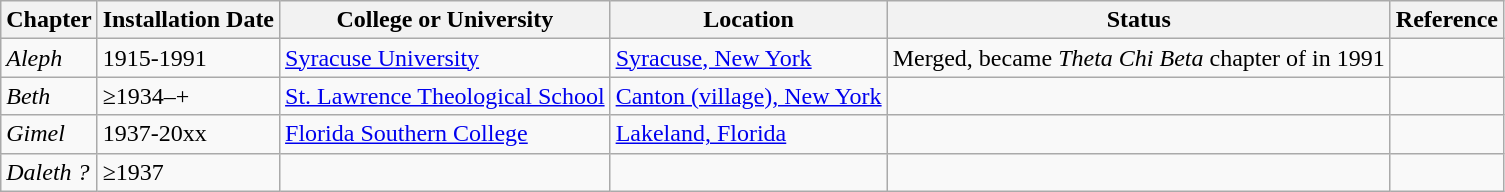<table class="wikitable sortable">
<tr>
<th>Chapter</th>
<th>Installation Date</th>
<th>College or University</th>
<th>Location</th>
<th>Status</th>
<th>Reference</th>
</tr>
<tr>
<td><em>Aleph</em></td>
<td>1915-1991</td>
<td><a href='#'>Syracuse University</a></td>
<td><a href='#'>Syracuse, New York</a></td>
<td>Merged, became <em>Theta Chi Beta</em> chapter of  in 1991</td>
<td></td>
</tr>
<tr>
<td><em>Beth</em></td>
<td>≥1934–+</td>
<td><a href='#'>St. Lawrence Theological School</a></td>
<td><a href='#'>Canton (village), New York</a></td>
<td></td>
<td></td>
</tr>
<tr>
<td><em>Gimel</em></td>
<td>1937-20xx</td>
<td><a href='#'>Florida Southern College</a></td>
<td><a href='#'>Lakeland, Florida</a></td>
<td></td>
<td></td>
</tr>
<tr>
<td><em>Daleth ?</em></td>
<td>≥1937</td>
<td></td>
<td></td>
<td></td>
<td></td>
</tr>
</table>
